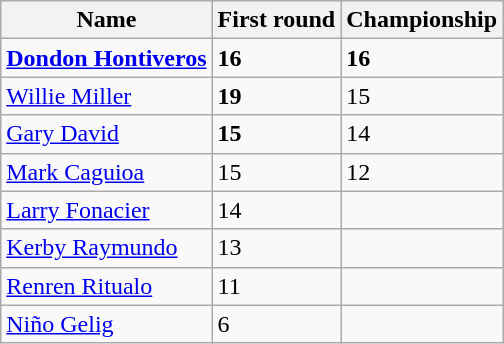<table class=wikitable>
<tr>
<th>Name</th>
<th>First round</th>
<th>Championship</th>
</tr>
<tr>
<td><strong><a href='#'>Dondon Hontiveros</a></strong></td>
<td><strong>16</strong></td>
<td><strong>16</strong></td>
</tr>
<tr>
<td><a href='#'>Willie Miller</a></td>
<td><strong>19</strong></td>
<td>15</td>
</tr>
<tr>
<td><a href='#'>Gary David</a></td>
<td><strong>15</strong></td>
<td>14</td>
</tr>
<tr>
<td><a href='#'>Mark Caguioa</a></td>
<td>15</td>
<td>12</td>
</tr>
<tr>
<td><a href='#'>Larry Fonacier</a></td>
<td>14</td>
<td></td>
</tr>
<tr>
<td><a href='#'>Kerby Raymundo</a></td>
<td>13</td>
<td></td>
</tr>
<tr>
<td><a href='#'>Renren Ritualo</a></td>
<td>11</td>
<td></td>
</tr>
<tr>
<td><a href='#'>Niño Gelig</a></td>
<td>6</td>
<td></td>
</tr>
</table>
